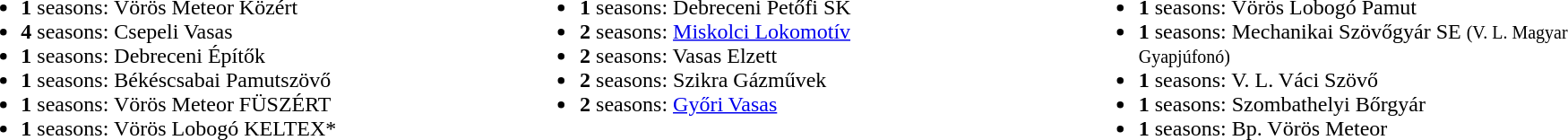<table>
<tr>
<td valign="top"></td>
<td style="width:33%; vertical-align:top;"><br><ul><li><strong>1</strong> seasons: Vörös Meteor Közért</li><li><strong>4</strong> seasons: Csepeli Vasas</li><li><strong>1</strong> seasons: Debreceni Építők</li><li><strong>1</strong> seasons: Békéscsabai Pamutszövő</li><li><strong>1</strong> seasons: Vörös Meteor FÜSZÉRT</li><li><strong>1</strong> seasons: Vörös Lobogó KELTEX*</li></ul></td>
<td style="width:33%; vertical-align:top;"><br><ul><li><strong>1</strong> seasons: Debreceni Petőfi SK</li><li><strong>2</strong> seasons: <a href='#'>Miskolci Lokomotív</a></li><li><strong>2</strong> seasons: Vasas Elzett</li><li><strong>2</strong> seasons: Szikra Gázművek</li><li><strong>2</strong> seasons: <a href='#'>Győri Vasas</a></li></ul></td>
<td style="width:33%; vertical-align:top;"><br><ul><li><strong>1</strong> seasons: Vörös Lobogó Pamut</li><li><strong>1</strong> seasons: Mechanikai Szövőgyár SE <small>(V. L. Magyar Gyapjúfonó)</small></li><li><strong>1</strong> seasons: V. L. Váci Szövő</li><li><strong>1</strong> seasons: Szombathelyi Bőrgyár</li><li><strong>1</strong> seasons: Bp. Vörös Meteor</li></ul></td>
</tr>
</table>
